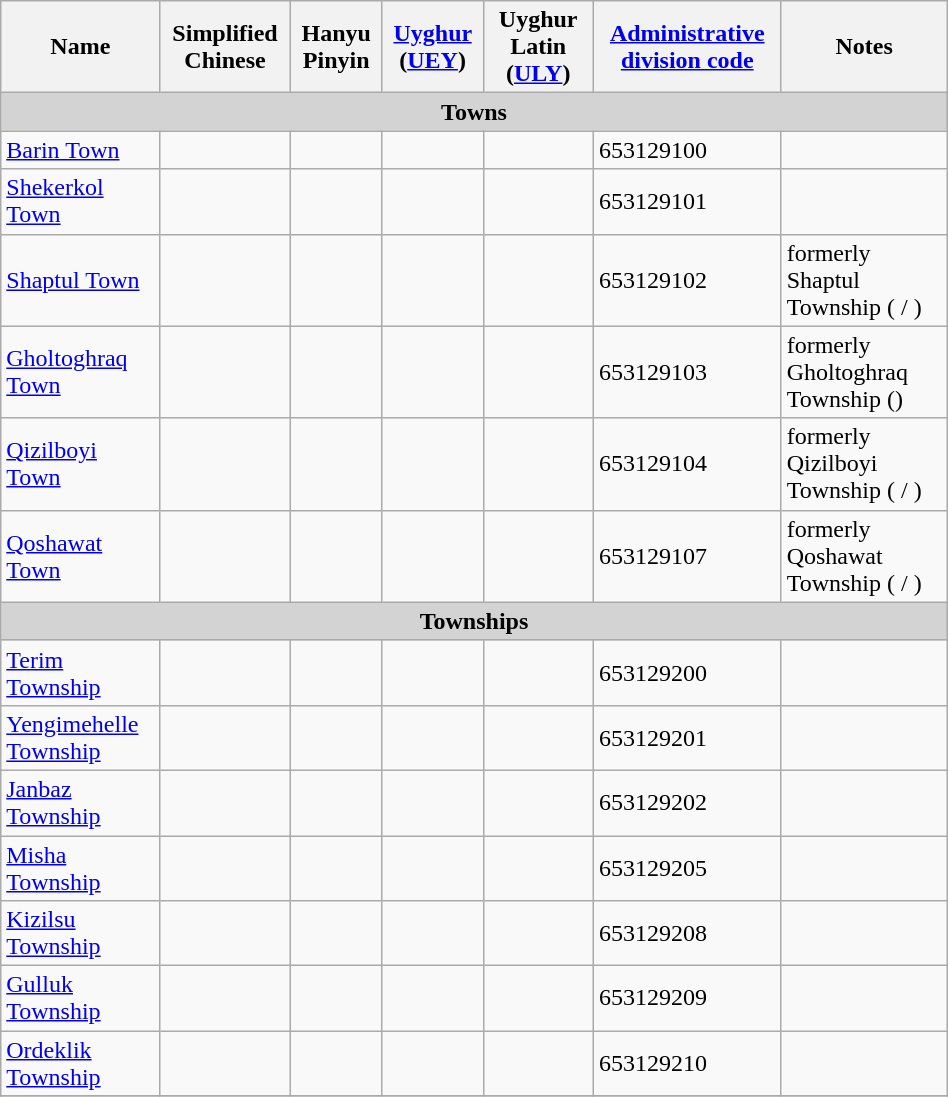<table class="wikitable" align="center" style="width:50%; border="1">
<tr>
<th>Name</th>
<th>Simplified Chinese</th>
<th>Hanyu Pinyin</th>
<th><a href='#'>Uyghur</a> (<a href='#'>UEY</a>)</th>
<th>Uyghur Latin (<a href='#'>ULY</a>)</th>
<th><a href='#'>Administrative division code</a></th>
<th>Notes</th>
</tr>
<tr>
<td colspan="8"  style="text-align:center; background:#d3d3d3;"><strong>Towns</strong></td>
</tr>
<tr --------->
<td><a href='#'>Barin Town</a></td>
<td></td>
<td></td>
<td></td>
<td></td>
<td>653129100</td>
<td></td>
</tr>
<tr>
<td><a href='#'>Shekerkol Town</a></td>
<td></td>
<td></td>
<td></td>
<td></td>
<td>653129101</td>
<td></td>
</tr>
<tr>
<td><a href='#'>Shaptul Town</a></td>
<td></td>
<td></td>
<td></td>
<td></td>
<td>653129102</td>
<td>formerly Shaptul Township ( / )</td>
</tr>
<tr>
<td><a href='#'>Gholtoghraq Town</a></td>
<td></td>
<td></td>
<td></td>
<td></td>
<td>653129103</td>
<td>formerly Gholtoghraq Township ()</td>
</tr>
<tr>
<td><a href='#'>Qizilboyi Town</a></td>
<td></td>
<td></td>
<td></td>
<td></td>
<td>653129104</td>
<td>formerly Qizilboyi Township ( / )</td>
</tr>
<tr>
<td><a href='#'>Qoshawat Town</a></td>
<td></td>
<td></td>
<td></td>
<td></td>
<td>653129107</td>
<td>formerly Qoshawat Township (  / )</td>
</tr>
<tr --------->
<td colspan="8"  style="text-align:center; background:#d3d3d3;"><strong>Townships</strong></td>
</tr>
<tr --------->
<td><a href='#'>Terim Township</a></td>
<td></td>
<td></td>
<td></td>
<td></td>
<td>653129200</td>
<td></td>
</tr>
<tr>
<td><a href='#'>Yengimehelle Township</a></td>
<td></td>
<td></td>
<td></td>
<td></td>
<td>653129201</td>
<td></td>
</tr>
<tr>
<td><a href='#'>Janbaz Township</a></td>
<td></td>
<td></td>
<td></td>
<td></td>
<td>653129202</td>
<td></td>
</tr>
<tr>
<td><a href='#'>Misha Township</a></td>
<td></td>
<td></td>
<td></td>
<td></td>
<td>653129205</td>
<td></td>
</tr>
<tr>
<td><a href='#'>Kizilsu Township</a></td>
<td></td>
<td></td>
<td></td>
<td></td>
<td>653129208</td>
<td></td>
</tr>
<tr>
<td><a href='#'>Gulluk Township</a></td>
<td></td>
<td></td>
<td></td>
<td></td>
<td>653129209</td>
<td></td>
</tr>
<tr>
<td><a href='#'>Ordeklik Township</a></td>
<td></td>
<td></td>
<td></td>
<td></td>
<td>653129210</td>
<td></td>
</tr>
<tr>
</tr>
</table>
